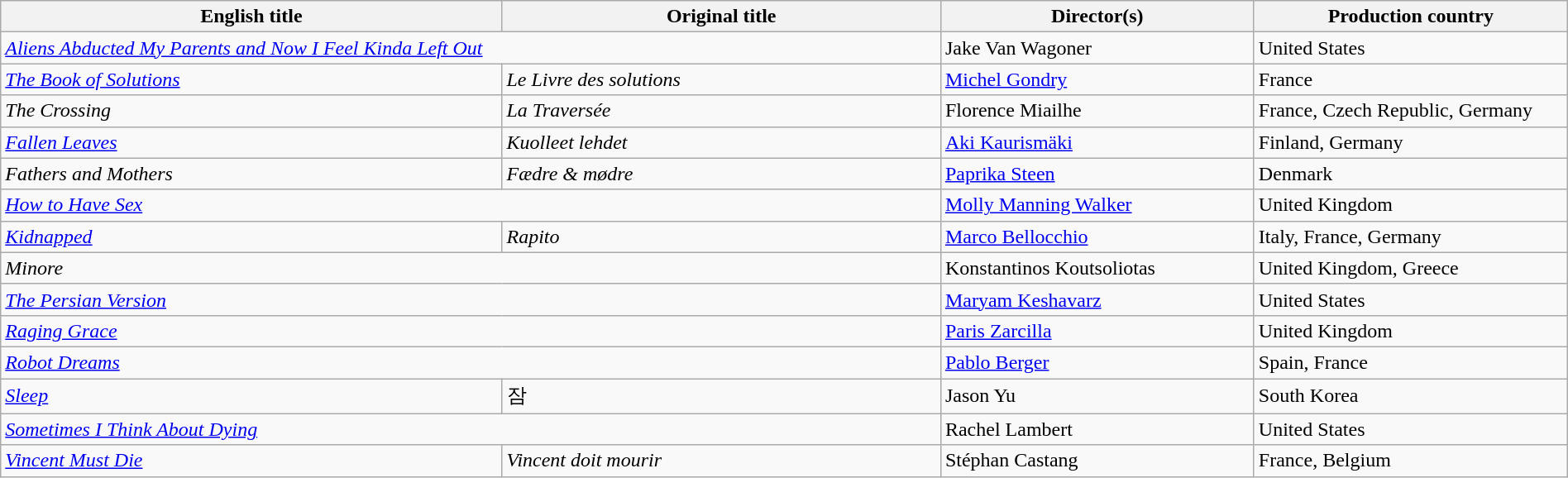<table class="wikitable" width=100%>
<tr>
<th scope="col" width="32%">English title</th>
<th scope="col" width="28%">Original title</th>
<th scope="col" width="20%">Director(s)</th>
<th scope="col" width="20%">Production country</th>
</tr>
<tr>
<td colspan=2><em><a href='#'>Aliens Abducted My Parents and Now I Feel Kinda Left Out</a></em></td>
<td>Jake Van Wagoner</td>
<td>United States</td>
</tr>
<tr>
<td><em><a href='#'>The Book of Solutions</a></em></td>
<td><em>Le Livre des solutions</em></td>
<td><a href='#'>Michel Gondry</a></td>
<td>France</td>
</tr>
<tr>
<td><em>The Crossing</em></td>
<td><em>La Traversée</em></td>
<td>Florence Miailhe</td>
<td>France, Czech Republic, Germany</td>
</tr>
<tr>
<td><em><a href='#'>Fallen Leaves</a></em></td>
<td><em>Kuolleet lehdet</em></td>
<td><a href='#'>Aki Kaurismäki</a></td>
<td>Finland, Germany</td>
</tr>
<tr>
<td><em>Fathers and Mothers</em></td>
<td><em>Fædre & mødre</em></td>
<td><a href='#'>Paprika Steen</a></td>
<td>Denmark</td>
</tr>
<tr>
<td colspan=2><em><a href='#'>How to Have Sex</a></em></td>
<td><a href='#'>Molly Manning Walker</a></td>
<td>United Kingdom</td>
</tr>
<tr>
<td><em><a href='#'>Kidnapped</a></em></td>
<td><em>Rapito</em></td>
<td><a href='#'>Marco Bellocchio</a></td>
<td>Italy, France, Germany</td>
</tr>
<tr>
<td colspan=2><em>Minore</em></td>
<td>Konstantinos Koutsoliotas</td>
<td>United Kingdom, Greece</td>
</tr>
<tr>
<td colspan=2><em><a href='#'>The Persian Version</a></em></td>
<td><a href='#'>Maryam Keshavarz</a></td>
<td>United States</td>
</tr>
<tr>
<td colspan=2><em><a href='#'>Raging Grace</a></em></td>
<td><a href='#'>Paris Zarcilla</a></td>
<td>United Kingdom</td>
</tr>
<tr>
<td colspan=2><em><a href='#'>Robot Dreams</a></em></td>
<td><a href='#'>Pablo Berger</a></td>
<td>Spain, France</td>
</tr>
<tr>
<td><em><a href='#'>Sleep</a></em></td>
<td>잠</td>
<td>Jason Yu</td>
<td>South Korea</td>
</tr>
<tr>
<td colspan=2><em><a href='#'>Sometimes I Think About Dying</a></em></td>
<td>Rachel Lambert</td>
<td>United States</td>
</tr>
<tr>
<td><em><a href='#'>Vincent Must Die</a></em></td>
<td><em>Vincent doit mourir</em></td>
<td>Stéphan Castang</td>
<td>France, Belgium</td>
</tr>
</table>
